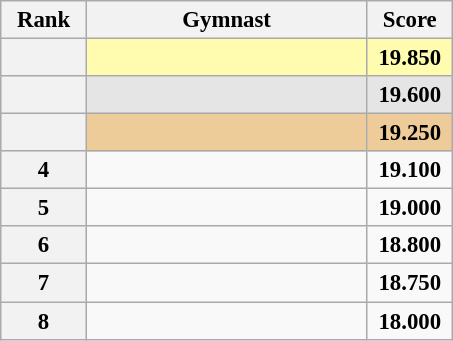<table class="wikitable sortable" style="text-align:center; font-size:95%">
<tr>
<th scope="col" style="width:50px;">Rank</th>
<th scope="col" style="width:180px;">Gymnast</th>
<th scope="col" style="width:50px;">Score</th>
</tr>
<tr style="background:#fffcaf;">
<th scope=row style="text-align:center"></th>
<td style="text-align:left;"></td>
<td><strong>19.850</strong></td>
</tr>
<tr style="background:#e5e5e5;">
<th scope=row style="text-align:center"></th>
<td style="text-align:left;"></td>
<td><strong>19.600</strong></td>
</tr>
<tr style="background:#ec9;">
<th scope=row style="text-align:center"></th>
<td style="text-align:left;"></td>
<td><strong>19.250</strong></td>
</tr>
<tr>
<th scope=row style="text-align:center">4</th>
<td style="text-align:left;"></td>
<td><strong>19.100</strong></td>
</tr>
<tr>
<th scope=row style="text-align:center">5</th>
<td style="text-align:left;"></td>
<td><strong>19.000</strong></td>
</tr>
<tr>
<th scope=row style="text-align:center">6</th>
<td style="text-align:left;"></td>
<td><strong>18.800</strong></td>
</tr>
<tr T>
<th scope=row style="text-align:center">7</th>
<td style="text-align:left;"></td>
<td><strong>18.750</strong></td>
</tr>
<tr>
<th scope=row style="text-align:center">8</th>
<td style="text-align:left;"></td>
<td><strong>18.000</strong></td>
</tr>
</table>
